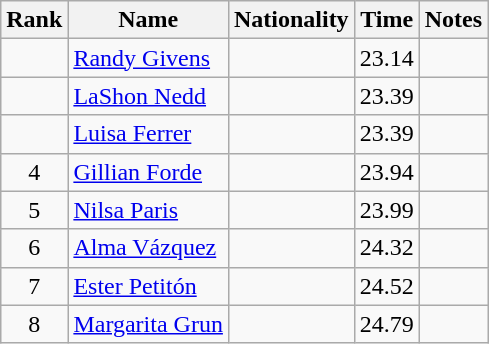<table class="wikitable sortable" style="text-align:center">
<tr>
<th>Rank</th>
<th>Name</th>
<th>Nationality</th>
<th>Time</th>
<th>Notes</th>
</tr>
<tr>
<td></td>
<td align=left><a href='#'>Randy Givens</a></td>
<td align=left></td>
<td>23.14</td>
<td></td>
</tr>
<tr>
<td></td>
<td align=left><a href='#'>LaShon Nedd</a></td>
<td align=left></td>
<td>23.39</td>
<td></td>
</tr>
<tr>
<td></td>
<td align=left><a href='#'>Luisa Ferrer</a></td>
<td align=left></td>
<td>23.39</td>
<td></td>
</tr>
<tr>
<td>4</td>
<td align=left><a href='#'>Gillian Forde</a></td>
<td align=left></td>
<td>23.94</td>
<td></td>
</tr>
<tr>
<td>5</td>
<td align=left><a href='#'>Nilsa Paris</a></td>
<td align=left></td>
<td>23.99</td>
<td></td>
</tr>
<tr>
<td>6</td>
<td align=left><a href='#'>Alma Vázquez</a></td>
<td align=left></td>
<td>24.32</td>
<td></td>
</tr>
<tr>
<td>7</td>
<td align=left><a href='#'>Ester Petitón</a></td>
<td align=left></td>
<td>24.52</td>
<td></td>
</tr>
<tr>
<td>8</td>
<td align=left><a href='#'>Margarita Grun</a></td>
<td align=left></td>
<td>24.79</td>
<td></td>
</tr>
</table>
